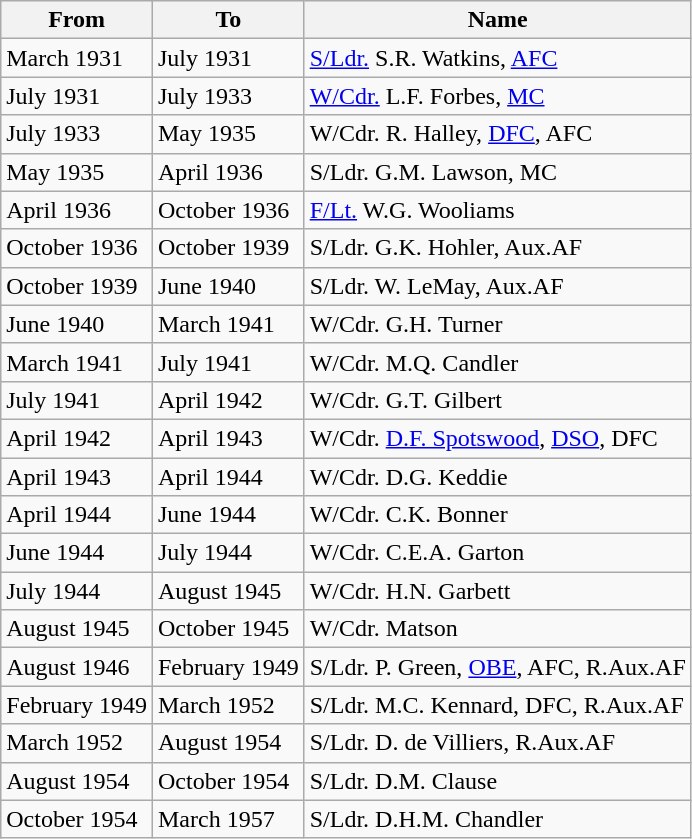<table class="wikitable">
<tr>
<th>From</th>
<th>To</th>
<th>Name</th>
</tr>
<tr>
<td>March 1931</td>
<td>July 1931</td>
<td><a href='#'>S/Ldr.</a> S.R. Watkins, <a href='#'>AFC</a></td>
</tr>
<tr>
<td>July 1931</td>
<td>July 1933</td>
<td><a href='#'>W/Cdr.</a> L.F. Forbes, <a href='#'>MC</a></td>
</tr>
<tr>
<td>July 1933</td>
<td>May 1935</td>
<td>W/Cdr. R. Halley, <a href='#'>DFC</a>, AFC</td>
</tr>
<tr>
<td>May 1935</td>
<td>April 1936</td>
<td>S/Ldr. G.M. Lawson, MC</td>
</tr>
<tr>
<td>April 1936</td>
<td>October 1936</td>
<td><a href='#'>F/Lt.</a> W.G. Wooliams</td>
</tr>
<tr>
<td>October 1936</td>
<td>October 1939</td>
<td>S/Ldr. G.K. Hohler, Aux.AF</td>
</tr>
<tr>
<td>October 1939</td>
<td>June 1940</td>
<td>S/Ldr. W. LeMay, Aux.AF</td>
</tr>
<tr>
<td>June 1940</td>
<td>March 1941</td>
<td>W/Cdr. G.H. Turner</td>
</tr>
<tr>
<td>March 1941</td>
<td>July 1941</td>
<td>W/Cdr. M.Q. Candler</td>
</tr>
<tr>
<td>July 1941</td>
<td>April 1942</td>
<td>W/Cdr. G.T. Gilbert</td>
</tr>
<tr>
<td>April 1942</td>
<td>April 1943</td>
<td>W/Cdr. <a href='#'>D.F. Spotswood</a>, <a href='#'>DSO</a>, DFC</td>
</tr>
<tr>
<td>April 1943</td>
<td>April 1944</td>
<td>W/Cdr. D.G. Keddie</td>
</tr>
<tr>
<td>April 1944</td>
<td>June 1944</td>
<td>W/Cdr. C.K. Bonner</td>
</tr>
<tr>
<td>June 1944</td>
<td>July 1944</td>
<td>W/Cdr. C.E.A. Garton</td>
</tr>
<tr>
<td>July 1944</td>
<td>August 1945</td>
<td>W/Cdr. H.N. Garbett</td>
</tr>
<tr>
<td>August 1945</td>
<td>October 1945</td>
<td>W/Cdr. Matson</td>
</tr>
<tr>
<td>August 1946</td>
<td>February 1949</td>
<td>S/Ldr. P. Green, <a href='#'>OBE</a>, AFC, R.Aux.AF</td>
</tr>
<tr>
<td>February 1949</td>
<td>March 1952</td>
<td>S/Ldr. M.C. Kennard, DFC, R.Aux.AF</td>
</tr>
<tr>
<td>March 1952</td>
<td>August 1954</td>
<td>S/Ldr. D. de Villiers, R.Aux.AF</td>
</tr>
<tr>
<td>August 1954</td>
<td>October 1954</td>
<td>S/Ldr. D.M. Clause</td>
</tr>
<tr>
<td>October 1954</td>
<td>March 1957</td>
<td>S/Ldr. D.H.M. Chandler</td>
</tr>
</table>
